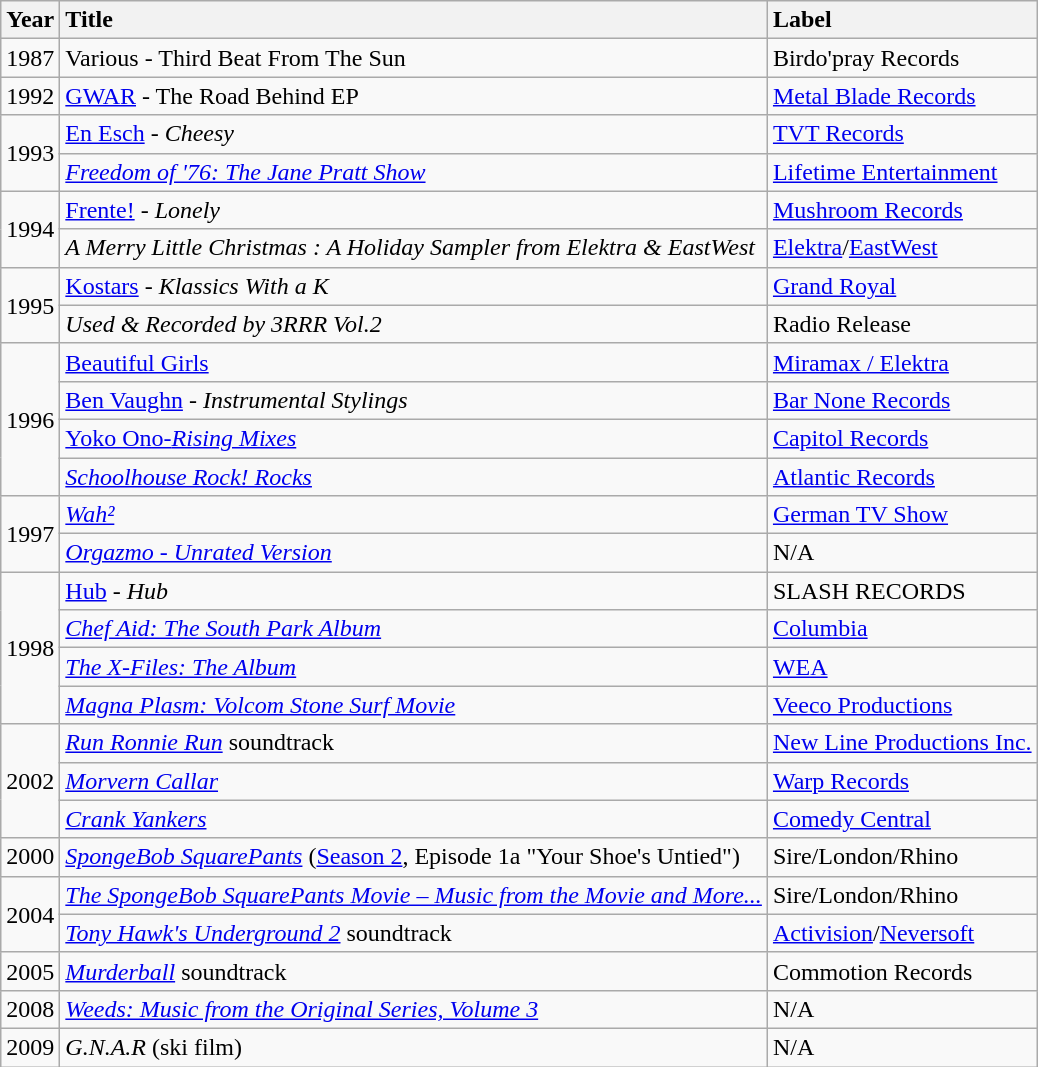<table class="wikitable">
<tr>
<th style="text-align:left;">Year</th>
<th style="text-align:left;">Title</th>
<th style="text-align:left;">Label</th>
</tr>
<tr>
<td>1987</td>
<td>Various - Third Beat From The Sun</td>
<td>Birdo'pray Records</td>
</tr>
<tr>
<td rowspan=“2”>1992</td>
<td><a href='#'>GWAR</a> - The Road Behind EP</td>
<td><a href='#'>Metal Blade Records</a></td>
</tr>
<tr>
<td rowspan="2">1993</td>
<td><a href='#'>En Esch</a> - <em>Cheesy</em></td>
<td><a href='#'>TVT Records</a></td>
</tr>
<tr>
<td><em><a href='#'>Freedom of '76: The Jane Pratt Show</a></em></td>
<td><a href='#'>Lifetime Entertainment</a></td>
</tr>
<tr>
<td rowspan="2">1994</td>
<td><a href='#'>Frente!</a> - <em>Lonely</em></td>
<td><a href='#'>Mushroom Records</a></td>
</tr>
<tr>
<td><em>A Merry Little Christmas : A Holiday Sampler from Elektra & EastWest</em></td>
<td><a href='#'>Elektra</a>/<a href='#'>EastWest</a></td>
</tr>
<tr>
<td rowspan="2">1995</td>
<td><a href='#'>Kostars</a> - <em>Klassics With a K</em></td>
<td><a href='#'>Grand Royal</a></td>
</tr>
<tr>
<td><em>Used & Recorded by 3RRR Vol.2</em></td>
<td>Radio Release</td>
</tr>
<tr>
<td rowspan="4">1996</td>
<td><a href='#'>Beautiful Girls</a></td>
<td><a href='#'>Miramax / Elektra</a></td>
</tr>
<tr>
<td><a href='#'>Ben Vaughn</a> - <em>Instrumental Stylings</em></td>
<td><a href='#'>Bar None Records</a></td>
</tr>
<tr>
<td><a href='#'>Yoko Ono-<em>Rising Mixes</em></a></td>
<td><a href='#'>Capitol Records</a></td>
</tr>
<tr>
<td><em><a href='#'>Schoolhouse Rock! Rocks</a></em></td>
<td><a href='#'>Atlantic Records</a></td>
</tr>
<tr>
<td rowspan="2">1997</td>
<td><em><a href='#'>Wah²</a></em></td>
<td><a href='#'>German TV Show</a></td>
</tr>
<tr>
<td><em><a href='#'>Orgazmo - Unrated Version</a></em></td>
<td>N/A</td>
</tr>
<tr>
<td rowspan="4">1998</td>
<td><a href='#'>Hub</a> - <em>Hub</em></td>
<td>SLASH RECORDS</td>
</tr>
<tr>
<td><em><a href='#'>Chef Aid: The South Park Album</a></em></td>
<td><a href='#'>Columbia</a></td>
</tr>
<tr>
<td><em><a href='#'>The X-Files: The Album</a></em></td>
<td><a href='#'>WEA</a></td>
</tr>
<tr>
<td><em><a href='#'>Magna Plasm: Volcom Stone Surf Movie</a></em></td>
<td><a href='#'>Veeco Productions</a></td>
</tr>
<tr>
<td rowspan="3">2002</td>
<td><em><a href='#'>Run Ronnie Run</a></em> soundtrack</td>
<td><a href='#'>New Line Productions Inc.</a></td>
</tr>
<tr>
<td><em><a href='#'>Morvern Callar</a></em></td>
<td><a href='#'>Warp Records</a></td>
</tr>
<tr>
<td><em><a href='#'>Crank Yankers</a></em></td>
<td><a href='#'>Comedy Central</a></td>
</tr>
<tr>
<td>2000</td>
<td><em><a href='#'>SpongeBob SquarePants</a></em> (<a href='#'>Season 2</a>, Episode 1a "Your Shoe's Untied")</td>
<td>Sire/London/Rhino</td>
</tr>
<tr>
<td rowspan="2">2004</td>
<td><em><a href='#'>The SpongeBob SquarePants Movie – Music from the Movie and More...</a></em></td>
<td>Sire/London/Rhino</td>
</tr>
<tr>
<td><em><a href='#'>Tony Hawk's Underground 2</a></em> soundtrack</td>
<td><a href='#'>Activision</a>/<a href='#'>Neversoft</a></td>
</tr>
<tr>
<td>2005</td>
<td><a href='#'><em>Murderball</em></a> soundtrack</td>
<td>Commotion Records</td>
</tr>
<tr>
<td>2008</td>
<td><em><a href='#'>Weeds: Music from the Original Series, Volume 3</a></em></td>
<td>N/A</td>
</tr>
<tr>
<td>2009</td>
<td><em>G.N.A.R</em> (ski film)</td>
<td>N/A</td>
</tr>
</table>
